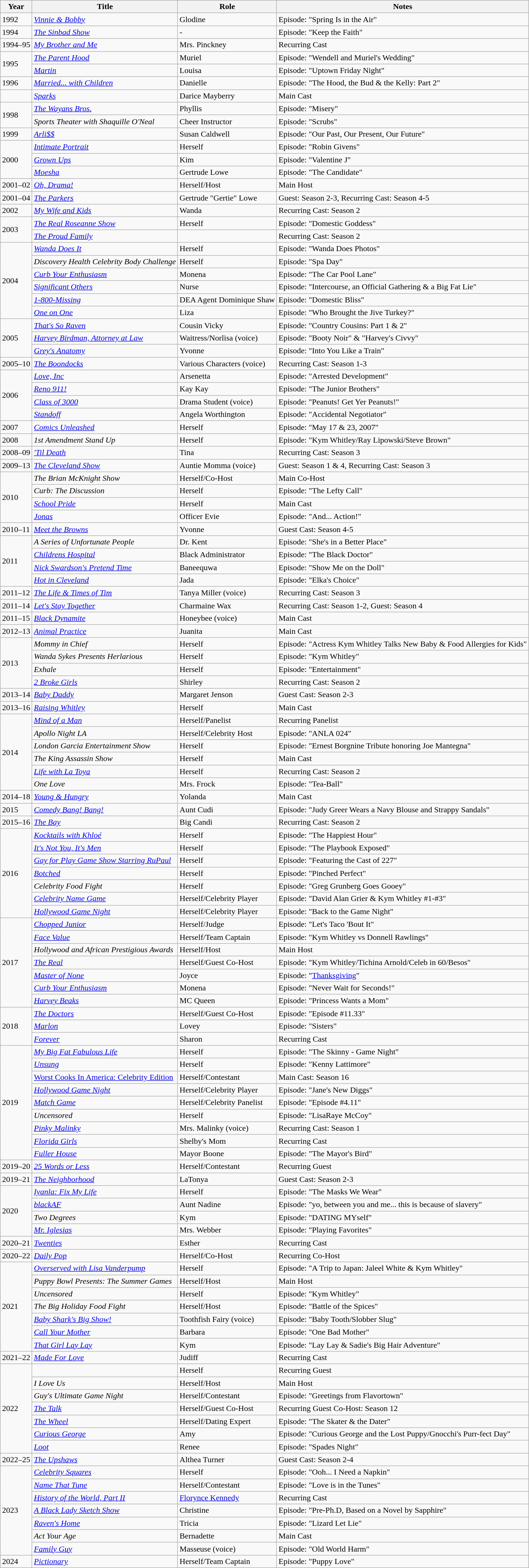<table class="wikitable sortable">
<tr>
<th>Year</th>
<th>Title</th>
<th>Role</th>
<th>Notes</th>
</tr>
<tr>
<td>1992</td>
<td><em><a href='#'>Vinnie & Bobby</a></em></td>
<td>Glodine</td>
<td>Episode: "Spring Is in the Air"</td>
</tr>
<tr>
<td>1994</td>
<td><em><a href='#'>The Sinbad Show</a></em></td>
<td>-</td>
<td>Episode: "Keep the Faith"</td>
</tr>
<tr>
<td>1994–95</td>
<td><em><a href='#'>My Brother and Me</a></em></td>
<td>Mrs. Pinckney</td>
<td>Recurring Cast</td>
</tr>
<tr>
<td rowspan=2>1995</td>
<td><em><a href='#'>The Parent Hood</a></em></td>
<td>Muriel</td>
<td>Episode: "Wendell and Muriel's Wedding"</td>
</tr>
<tr>
<td><em><a href='#'>Martin</a></em></td>
<td>Louisa</td>
<td>Episode: "Uptown Friday Night"</td>
</tr>
<tr>
<td>1996</td>
<td><em><a href='#'>Married... with Children</a></em></td>
<td>Danielle</td>
<td>Episode: "The Hood, the Bud & the Kelly: Part 2"</td>
</tr>
<tr>
<td></td>
<td><em><a href='#'>Sparks</a></em></td>
<td>Darice Mayberry</td>
<td>Main Cast</td>
</tr>
<tr>
<td rowspan=2>1998</td>
<td><em><a href='#'>The Wayans Bros.</a></em></td>
<td>Phyllis</td>
<td>Episode: "Misery"</td>
</tr>
<tr>
<td><em>Sports Theater with Shaquille O'Neal</em></td>
<td>Cheer Instructor</td>
<td>Episode: "Scrubs"</td>
</tr>
<tr>
<td>1999</td>
<td><em><a href='#'>Arli$$</a></em></td>
<td>Susan Caldwell</td>
<td>Episode: "Our Past, Our Present, Our Future"</td>
</tr>
<tr>
<td rowspan=3>2000</td>
<td><em><a href='#'>Intimate Portrait</a></em></td>
<td>Herself</td>
<td>Episode: "Robin Givens"</td>
</tr>
<tr>
<td><em><a href='#'>Grown Ups</a></em></td>
<td>Kim</td>
<td>Episode: "Valentine J"</td>
</tr>
<tr>
<td><em><a href='#'>Moesha</a></em></td>
<td>Gertrude Lowe</td>
<td>Episode: "The Candidate"</td>
</tr>
<tr>
<td>2001–02</td>
<td><em><a href='#'>Oh, Drama!</a></em></td>
<td>Herself/Host</td>
<td>Main Host</td>
</tr>
<tr>
<td>2001–04</td>
<td><em><a href='#'>The Parkers</a></em></td>
<td>Gertrude "Gertie" Lowe</td>
<td>Guest: Season 2-3, Recurring Cast: Season 4-5</td>
</tr>
<tr>
<td>2002</td>
<td><em><a href='#'>My Wife and Kids</a></em></td>
<td>Wanda</td>
<td>Recurring Cast: Season 2</td>
</tr>
<tr>
<td rowspan=2>2003</td>
<td><em><a href='#'>The Real Roseanne Show</a></em></td>
<td>Herself</td>
<td>Episode: "Domestic Goddess"</td>
</tr>
<tr>
<td><em><a href='#'>The Proud Family</a></em></td>
<td></td>
<td>Recurring Cast: Season 2</td>
</tr>
<tr>
<td rowspan=6>2004</td>
<td><em><a href='#'>Wanda Does It</a></em></td>
<td>Herself</td>
<td>Episode: "Wanda Does Photos"</td>
</tr>
<tr>
<td><em>Discovery Health Celebrity Body Challenge</em></td>
<td>Herself</td>
<td>Episode: "Spa Day"</td>
</tr>
<tr>
<td><em><a href='#'>Curb Your Enthusiasm</a></em></td>
<td>Monena</td>
<td>Episode: "The Car Pool Lane"</td>
</tr>
<tr>
<td><em><a href='#'>Significant Others</a></em></td>
<td>Nurse</td>
<td>Episode: "Intercourse, an Official Gathering & a Big Fat Lie"</td>
</tr>
<tr>
<td><em><a href='#'>1-800-Missing</a></em></td>
<td>DEA Agent Dominique Shaw</td>
<td>Episode: "Domestic Bliss"</td>
</tr>
<tr>
<td><em><a href='#'>One on One</a></em></td>
<td>Liza</td>
<td>Episode: "Who Brought the Jive Turkey?"</td>
</tr>
<tr>
<td rowspan=3>2005</td>
<td><em><a href='#'>That's So Raven</a></em></td>
<td>Cousin Vicky</td>
<td>Episode: "Country Cousins: Part 1 & 2"</td>
</tr>
<tr>
<td><em><a href='#'>Harvey Birdman, Attorney at Law</a></em></td>
<td>Waitress/Norlisa (voice)</td>
<td>Episode: "Booty Noir" & "Harvey's Civvy"</td>
</tr>
<tr>
<td><em><a href='#'>Grey's Anatomy</a></em></td>
<td>Yvonne</td>
<td>Episode: "Into You Like a Train"</td>
</tr>
<tr>
<td>2005–10</td>
<td><em><a href='#'>The Boondocks</a></em></td>
<td>Various Characters (voice)</td>
<td>Recurring Cast: Season 1-3</td>
</tr>
<tr>
<td rowspan=4>2006</td>
<td><em><a href='#'>Love, Inc</a></em></td>
<td>Arsenetta</td>
<td>Episode: "Arrested Development"</td>
</tr>
<tr>
<td><em><a href='#'>Reno 911!</a></em></td>
<td>Kay Kay</td>
<td>Episode: "The Junior Brothers"</td>
</tr>
<tr>
<td><em><a href='#'>Class of 3000</a></em></td>
<td>Drama Student (voice)</td>
<td>Episode: "Peanuts! Get Yer Peanuts!"</td>
</tr>
<tr>
<td><em><a href='#'>Standoff</a></em></td>
<td>Angela Worthington</td>
<td>Episode: "Accidental Negotiator"</td>
</tr>
<tr>
<td>2007</td>
<td><em><a href='#'>Comics Unleashed</a></em></td>
<td>Herself</td>
<td>Episode: "May 17 & 23, 2007"</td>
</tr>
<tr>
<td>2008</td>
<td><em>1st Amendment Stand Up</em></td>
<td>Herself</td>
<td>Episode: "Kym Whitley/Ray Lipowski/Steve Brown"</td>
</tr>
<tr>
<td>2008–09</td>
<td><em><a href='#'>'Til Death</a></em></td>
<td>Tina</td>
<td>Recurring Cast: Season 3</td>
</tr>
<tr>
<td>2009–13</td>
<td><em><a href='#'>The Cleveland Show</a></em></td>
<td>Auntie Momma (voice)</td>
<td>Guest: Season 1 & 4, Recurring Cast: Season 3</td>
</tr>
<tr>
<td rowspan=4>2010</td>
<td><em>The Brian McKnight Show</em></td>
<td>Herself/Co-Host</td>
<td>Main Co-Host</td>
</tr>
<tr>
<td><em>Curb: The Discussion</em></td>
<td>Herself</td>
<td>Episode: "The Lefty Call"</td>
</tr>
<tr>
<td><em><a href='#'>School Pride</a></em></td>
<td>Herself</td>
<td>Main Cast</td>
</tr>
<tr>
<td><em><a href='#'>Jonas</a></em></td>
<td>Officer Evie</td>
<td>Episode: "And... Action!"</td>
</tr>
<tr>
<td>2010–11</td>
<td><em><a href='#'>Meet the Browns</a></em></td>
<td>Yvonne</td>
<td>Guest Cast: Season 4-5</td>
</tr>
<tr>
<td rowspan=4>2011</td>
<td><em>A Series of Unfortunate People</em></td>
<td>Dr. Kent</td>
<td>Episode: "She's in a Better Place"</td>
</tr>
<tr>
<td><em><a href='#'>Childrens Hospital</a></em></td>
<td>Black Administrator</td>
<td>Episode: "The Black Doctor"</td>
</tr>
<tr>
<td><em><a href='#'>Nick Swardson's Pretend Time</a></em></td>
<td>Baneequwa</td>
<td>Episode: "Show Me on the Doll"</td>
</tr>
<tr>
<td><em><a href='#'>Hot in Cleveland</a></em></td>
<td>Jada</td>
<td>Episode: "Elka's Choice"</td>
</tr>
<tr>
<td>2011–12</td>
<td><em><a href='#'>The Life & Times of Tim</a></em></td>
<td>Tanya Miller (voice)</td>
<td>Recurring Cast: Season 3</td>
</tr>
<tr>
<td>2011–14</td>
<td><em><a href='#'>Let's Stay Together</a></em></td>
<td>Charmaine Wax</td>
<td>Recurring Cast: Season 1-2, Guest: Season 4</td>
</tr>
<tr>
<td>2011–15</td>
<td><em><a href='#'>Black Dynamite</a></em></td>
<td>Honeybee (voice)</td>
<td>Main Cast</td>
</tr>
<tr>
<td>2012–13</td>
<td><em><a href='#'>Animal Practice</a></em></td>
<td>Juanita</td>
<td>Main Cast</td>
</tr>
<tr>
<td rowspan=4>2013</td>
<td><em>Mommy in Chief</em></td>
<td>Herself</td>
<td>Episode: "Actress Kym Whitley Talks New Baby & Food Allergies for Kids"</td>
</tr>
<tr>
<td><em>Wanda Sykes Presents Herlarious</em></td>
<td>Herself</td>
<td>Episode: "Kym Whitley"</td>
</tr>
<tr>
<td><em>Exhale</em></td>
<td>Herself</td>
<td>Episode: "Entertainment"</td>
</tr>
<tr>
<td><em><a href='#'>2 Broke Girls</a></em></td>
<td>Shirley</td>
<td>Recurring Cast: Season 2</td>
</tr>
<tr>
<td>2013–14</td>
<td><em><a href='#'>Baby Daddy</a></em></td>
<td>Margaret Jenson</td>
<td>Guest Cast: Season 2-3</td>
</tr>
<tr>
<td>2013–16</td>
<td><em><a href='#'>Raising Whitley</a></em></td>
<td>Herself</td>
<td>Main Cast</td>
</tr>
<tr>
<td rowspan=6>2014</td>
<td><em><a href='#'>Mind of a Man</a></em></td>
<td>Herself/Panelist</td>
<td>Recurring Panelist</td>
</tr>
<tr>
<td><em>Apollo Night LA</em></td>
<td>Herself/Celebrity Host</td>
<td>Episode: "ANLA 024"</td>
</tr>
<tr>
<td><em>London Garcia Entertainment Show</em></td>
<td>Herself</td>
<td>Episode: "Ernest Borgnine Tribute honoring Joe Mantegna"</td>
</tr>
<tr>
<td><em>The King Assassin Show</em></td>
<td>Herself</td>
<td>Main Cast</td>
</tr>
<tr>
<td><em><a href='#'>Life with La Toya</a></em></td>
<td>Herself</td>
<td>Recurring Cast: Season 2</td>
</tr>
<tr>
<td><em>One Love</em></td>
<td>Mrs. Frock</td>
<td>Episode: "Tea-Ball"</td>
</tr>
<tr>
<td>2014–18</td>
<td><em><a href='#'>Young & Hungry</a></em></td>
<td>Yolanda</td>
<td>Main Cast</td>
</tr>
<tr>
<td>2015</td>
<td><em><a href='#'>Comedy Bang! Bang!</a></em></td>
<td>Aunt Cudi</td>
<td>Episode: "Judy Greer Wears a Navy Blouse and Strappy Sandals"</td>
</tr>
<tr>
<td>2015–16</td>
<td><em><a href='#'>The Bay</a></em></td>
<td>Big Candi</td>
<td>Recurring Cast: Season 2</td>
</tr>
<tr>
<td rowspan=7>2016</td>
<td><em><a href='#'>Kocktails with Khloé</a></em></td>
<td>Herself</td>
<td>Episode: "The Happiest Hour"</td>
</tr>
<tr>
<td><em><a href='#'>It's Not You, It's Men</a></em></td>
<td>Herself</td>
<td>Episode: "The Playbook Exposed"</td>
</tr>
<tr>
<td><em><a href='#'>Gay for Play Game Show Starring RuPaul</a></em></td>
<td>Herself</td>
<td>Episode: "Featuring the Cast of 227"</td>
</tr>
<tr>
<td><em><a href='#'>Botched</a></em></td>
<td>Herself</td>
<td>Episode: "Pinched Perfect"</td>
</tr>
<tr>
<td><em>Celebrity Food Fight</em></td>
<td>Herself</td>
<td>Episode: "Greg Grunberg Goes Gooey"</td>
</tr>
<tr>
<td><em><a href='#'>Celebrity Name Game</a></em></td>
<td>Herself/Celebrity Player</td>
<td>Episode: "David Alan Grier & Kym Whitley #1-#3"</td>
</tr>
<tr>
<td><em><a href='#'>Hollywood Game Night</a></em></td>
<td>Herself/Celebrity Player</td>
<td>Episode: "Back to the Game Night"</td>
</tr>
<tr>
<td rowspan=7>2017</td>
<td><em><a href='#'>Chopped Junior</a></em></td>
<td>Herself/Judge</td>
<td>Episode: "Let's Taco 'Bout It"</td>
</tr>
<tr>
<td><em><a href='#'>Face Value</a></em></td>
<td>Herself/Team Captain</td>
<td>Episode: "Kym Whitley vs Donnell Rawlings"</td>
</tr>
<tr>
<td><em>Hollywood and African Prestigious Awards</em></td>
<td>Herself/Host</td>
<td>Main Host</td>
</tr>
<tr>
<td><em><a href='#'>The Real</a></em></td>
<td>Herself/Guest Co-Host</td>
<td>Episode: "Kym Whitley/Tichina Arnold/Celeb in 60/Besos"</td>
</tr>
<tr>
<td><em><a href='#'>Master of None</a></em></td>
<td>Joyce</td>
<td>Episode: "<a href='#'>Thanksgiving</a>"</td>
</tr>
<tr>
<td><em><a href='#'>Curb Your Enthusiasm</a></em></td>
<td>Monena</td>
<td>Episode: "Never Wait for Seconds!"</td>
</tr>
<tr>
<td><em><a href='#'>Harvey Beaks</a></em></td>
<td>MC Queen</td>
<td>Episode: "Princess Wants a Mom"</td>
</tr>
<tr>
<td rowspan=3>2018</td>
<td><em><a href='#'>The Doctors</a></em></td>
<td>Herself/Guest Co-Host</td>
<td>Episode: "Episode #11.33"</td>
</tr>
<tr>
<td><em><a href='#'>Marlon</a></em></td>
<td>Lovey</td>
<td>Episode: "Sisters"</td>
</tr>
<tr>
<td><em><a href='#'>Forever</a></em></td>
<td>Sharon</td>
<td>Recurring Cast</td>
</tr>
<tr>
<td rowspan=9>2019</td>
<td><em><a href='#'>My Big Fat Fabulous Life</a></em></td>
<td>Herself</td>
<td>Episode: "The Skinny - Game Night"</td>
</tr>
<tr>
<td><em><a href='#'>Unsung</a></em></td>
<td>Herself</td>
<td>Episode: "Kenny Lattimore"</td>
</tr>
<tr>
<td><em><a href='#'></em>Worst Cooks In America: Celebrity Edition<em></a></em></td>
<td>Herself/Contestant</td>
<td>Main Cast: Season 16</td>
</tr>
<tr>
<td><em><a href='#'>Hollywood Game Night</a></em></td>
<td>Herself/Celebrity Player</td>
<td>Episode: "Jane's New Diggs"</td>
</tr>
<tr>
<td><em><a href='#'>Match Game</a></em></td>
<td>Herself/Celebrity Panelist</td>
<td>Episode: "Episode #4.11"</td>
</tr>
<tr>
<td><em>Uncensored</em></td>
<td>Herself</td>
<td>Episode: "LisaRaye McCoy"</td>
</tr>
<tr>
<td><em><a href='#'>Pinky Malinky</a></em></td>
<td>Mrs. Malinky (voice)</td>
<td>Recurring Cast: Season 1</td>
</tr>
<tr>
<td><em><a href='#'>Florida Girls</a></em></td>
<td>Shelby's Mom</td>
<td>Recurring Cast</td>
</tr>
<tr>
<td><em><a href='#'>Fuller House</a></em></td>
<td>Mayor Boone</td>
<td>Episode: "The Mayor's Bird"</td>
</tr>
<tr>
<td>2019–20</td>
<td><em><a href='#'>25 Words or Less</a></em></td>
<td>Herself/Contestant</td>
<td>Recurring Guest</td>
</tr>
<tr>
<td>2019–21</td>
<td><em><a href='#'>The Neighborhood</a></em></td>
<td>LaTonya</td>
<td>Guest Cast: Season 2-3</td>
</tr>
<tr>
<td rowspan=4>2020</td>
<td><em><a href='#'>Iyanla: Fix My Life</a></em></td>
<td>Herself</td>
<td>Episode: "The Masks We Wear"</td>
</tr>
<tr>
<td><em><a href='#'>blackAF</a></em></td>
<td>Aunt Nadine</td>
<td>Episode: "yo, between you and me... this is because of slavery"</td>
</tr>
<tr>
<td><em>Two Degrees</em></td>
<td>Kym</td>
<td>Episode: "DATING MYself"</td>
</tr>
<tr>
<td><em><a href='#'>Mr. Iglesias</a></em></td>
<td>Mrs. Webber</td>
<td>Episode: "Playing Favorites"</td>
</tr>
<tr>
<td>2020–21</td>
<td><em><a href='#'>Twenties</a></em></td>
<td>Esther</td>
<td>Recurring Cast</td>
</tr>
<tr>
<td>2020–22</td>
<td><em><a href='#'>Daily Pop</a></em></td>
<td>Herself/Co-Host</td>
<td>Recurring Co-Host</td>
</tr>
<tr>
<td rowspan=7>2021</td>
<td><em><a href='#'>Overserved with Lisa Vanderpump</a></em></td>
<td>Herself</td>
<td>Episode: "A Trip to Japan: Jaleel White & Kym Whitley"</td>
</tr>
<tr>
<td><em>Puppy Bowl Presents: The Summer Games</em></td>
<td>Herself/Host</td>
<td>Main Host</td>
</tr>
<tr>
<td><em>Uncensored</em></td>
<td>Herself</td>
<td>Episode: "Kym Whitley"</td>
</tr>
<tr>
<td><em>The Big Holiday Food Fight</em></td>
<td>Herself/Host</td>
<td>Episode: "Battle of the Spices"</td>
</tr>
<tr>
<td><em><a href='#'>Baby Shark's Big Show!</a></em></td>
<td>Toothfish Fairy (voice)</td>
<td>Episode: "Baby Tooth/Slobber Slug"</td>
</tr>
<tr>
<td><em><a href='#'>Call Your Mother</a></em></td>
<td>Barbara</td>
<td>Episode: "One Bad Mother"</td>
</tr>
<tr>
<td><em><a href='#'>That Girl Lay Lay</a></em></td>
<td>Kym</td>
<td>Episode: "Lay Lay & Sadie's Big Hair Adventure"</td>
</tr>
<tr>
<td>2021–22</td>
<td><em><a href='#'>Made For Love</a></em></td>
<td>Judiff</td>
<td>Recurring Cast</td>
</tr>
<tr>
<td rowspan=7>2022</td>
<td></td>
<td>Herself</td>
<td>Recurring Guest</td>
</tr>
<tr>
<td><em>I Love Us</em></td>
<td>Herself/Host</td>
<td>Main Host</td>
</tr>
<tr>
<td><em>Guy's Ultimate Game Night</em></td>
<td>Herself/Contestant</td>
<td>Episode: "Greetings from Flavortown"</td>
</tr>
<tr>
<td><em><a href='#'>The Talk</a></em></td>
<td>Herself/Guest Co-Host</td>
<td>Recurring Guest Co-Host: Season 12</td>
</tr>
<tr>
<td><em><a href='#'>The Wheel</a></em></td>
<td>Herself/Dating Expert</td>
<td>Episode: "The Skater & the Dater"</td>
</tr>
<tr>
<td><em><a href='#'>Curious George</a></em></td>
<td>Amy</td>
<td>Episode: "Curious George and the Lost Puppy/Gnocchi's Purr-fect Day"</td>
</tr>
<tr>
<td><em><a href='#'>Loot</a></em></td>
<td>Renee</td>
<td>Episode: "Spades Night"</td>
</tr>
<tr>
<td>2022–25</td>
<td><em><a href='#'>The Upshaws</a></em></td>
<td>Althea Turner</td>
<td>Guest Cast: Season 2-4</td>
</tr>
<tr>
<td rowspan=7>2023</td>
<td><em><a href='#'>Celebrity Squares</a></em></td>
<td>Herself</td>
<td>Episode: "Ooh... I Need a Napkin"</td>
</tr>
<tr>
<td><em><a href='#'>Name That Tune</a></em></td>
<td>Herself/Contestant</td>
<td>Episode: "Love is in the Tunes"</td>
</tr>
<tr>
<td><em><a href='#'>History of the World, Part II</a></em></td>
<td><a href='#'>Florynce Kennedy</a></td>
<td>Recurring Cast</td>
</tr>
<tr>
<td><em><a href='#'>A Black Lady Sketch Show</a></em></td>
<td>Christine</td>
<td>Episode: "Pre-Ph.D, Based on a Novel by Sapphire"</td>
</tr>
<tr>
<td><em><a href='#'>Raven's Home</a></em></td>
<td>Tricia</td>
<td>Episode: "Lizard Let Lie"</td>
</tr>
<tr>
<td><em>Act Your Age</em></td>
<td>Bernadette</td>
<td>Main Cast</td>
</tr>
<tr>
<td><em><a href='#'>Family Guy</a></em></td>
<td>Masseuse (voice)</td>
<td>Episode: "Old World Harm"</td>
</tr>
<tr>
<td>2024</td>
<td><em><a href='#'>Pictionary</a></em></td>
<td>Herself/Team Captain</td>
<td>Episode: "Puppy Love"</td>
</tr>
</table>
